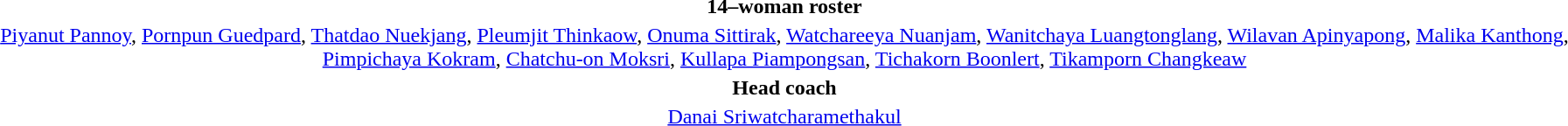<table style="text-align:center; margin-top:2em; margin-left:auto; margin-right:auto">
<tr>
<td><strong>14–woman roster</strong></td>
</tr>
<tr>
<td><a href='#'>Piyanut Pannoy</a>, <a href='#'>Pornpun Guedpard</a>, <a href='#'>Thatdao Nuekjang</a>, <a href='#'>Pleumjit Thinkaow</a>, <a href='#'>Onuma Sittirak</a>, <a href='#'>Watchareeya Nuanjam</a>, <a href='#'>Wanitchaya Luangtonglang</a>, <a href='#'>Wilavan Apinyapong</a>, <a href='#'>Malika Kanthong</a>, <a href='#'>Pimpichaya Kokram</a>, <a href='#'>Chatchu-on Moksri</a>, <a href='#'>Kullapa Piampongsan</a>, <a href='#'>Tichakorn Boonlert</a>, <a href='#'>Tikamporn Changkeaw</a></td>
</tr>
<tr>
<td><strong>Head coach</strong></td>
</tr>
<tr>
<td><a href='#'>Danai Sriwatcharamethakul</a></td>
</tr>
</table>
